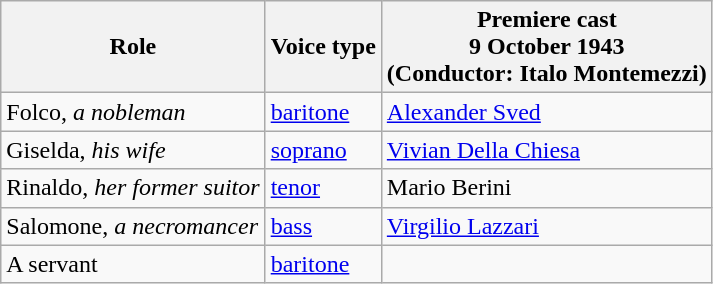<table class="wikitable">
<tr>
<th>Role</th>
<th>Voice type</th>
<th>Premiere cast<br>9 October 1943<br>(Conductor: Italo Montemezzi)</th>
</tr>
<tr>
<td>Folco, <em>a nobleman</em></td>
<td><a href='#'>baritone</a></td>
<td><a href='#'>Alexander Sved</a></td>
</tr>
<tr>
<td>Giselda, <em>his wife</em></td>
<td><a href='#'>soprano</a></td>
<td><a href='#'>Vivian Della Chiesa</a></td>
</tr>
<tr>
<td>Rinaldo, <em>her former suitor</em></td>
<td><a href='#'>tenor</a></td>
<td>Mario Berini</td>
</tr>
<tr>
<td>Salomone, <em>a necromancer</em></td>
<td><a href='#'>bass</a></td>
<td><a href='#'>Virgilio Lazzari</a></td>
</tr>
<tr>
<td>A servant</td>
<td><a href='#'>baritone</a></td>
<td></td>
</tr>
</table>
